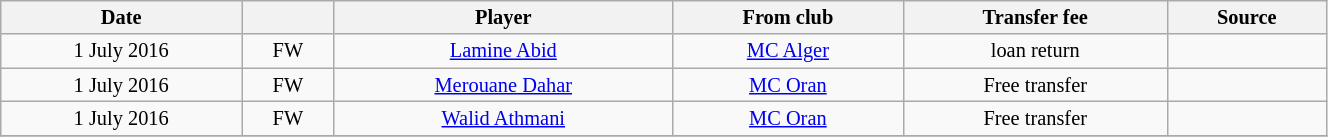<table class="wikitable sortable" style="width:70%; text-align:center; font-size:85%; text-align:centre;">
<tr>
<th><strong>Date</strong></th>
<th><strong></strong></th>
<th><strong>Player</strong></th>
<th><strong>From club</strong></th>
<th><strong>Transfer fee</strong></th>
<th><strong>Source</strong></th>
</tr>
<tr>
<td>1 July 2016</td>
<td>FW</td>
<td> <a href='#'>Lamine Abid</a></td>
<td><a href='#'>MC Alger</a></td>
<td>loan return</td>
<td></td>
</tr>
<tr>
<td>1 July 2016</td>
<td>FW</td>
<td> <a href='#'>Merouane Dahar</a></td>
<td><a href='#'>MC Oran</a></td>
<td>Free transfer</td>
<td></td>
</tr>
<tr>
<td>1 July 2016</td>
<td>FW</td>
<td> <a href='#'>Walid Athmani</a></td>
<td><a href='#'>MC Oran</a></td>
<td>Free transfer</td>
<td></td>
</tr>
<tr>
</tr>
</table>
